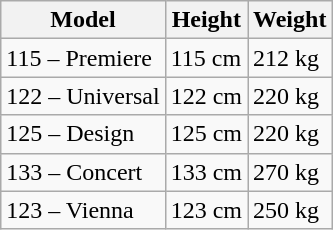<table class="wikitable">
<tr>
<th>Model</th>
<th>Height</th>
<th>Weight</th>
</tr>
<tr>
<td>115 – Premiere</td>
<td>115 cm</td>
<td>212 kg</td>
</tr>
<tr>
<td>122 – Universal</td>
<td>122 cm</td>
<td>220 kg</td>
</tr>
<tr>
<td>125 – Design</td>
<td>125 cm</td>
<td>220 kg</td>
</tr>
<tr>
<td>133 – Concert</td>
<td>133 cm</td>
<td>270 kg</td>
</tr>
<tr>
<td>123 – Vienna</td>
<td>123 cm</td>
<td>250 kg</td>
</tr>
</table>
